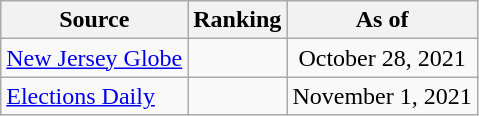<table class="wikitable" style="text-align:center">
<tr>
<th>Source</th>
<th>Ranking</th>
<th>As of</th>
</tr>
<tr>
<td align=left><a href='#'>New Jersey Globe</a></td>
<td></td>
<td>October 28, 2021</td>
</tr>
<tr>
<td align=left><a href='#'>Elections Daily</a></td>
<td></td>
<td>November 1, 2021</td>
</tr>
</table>
